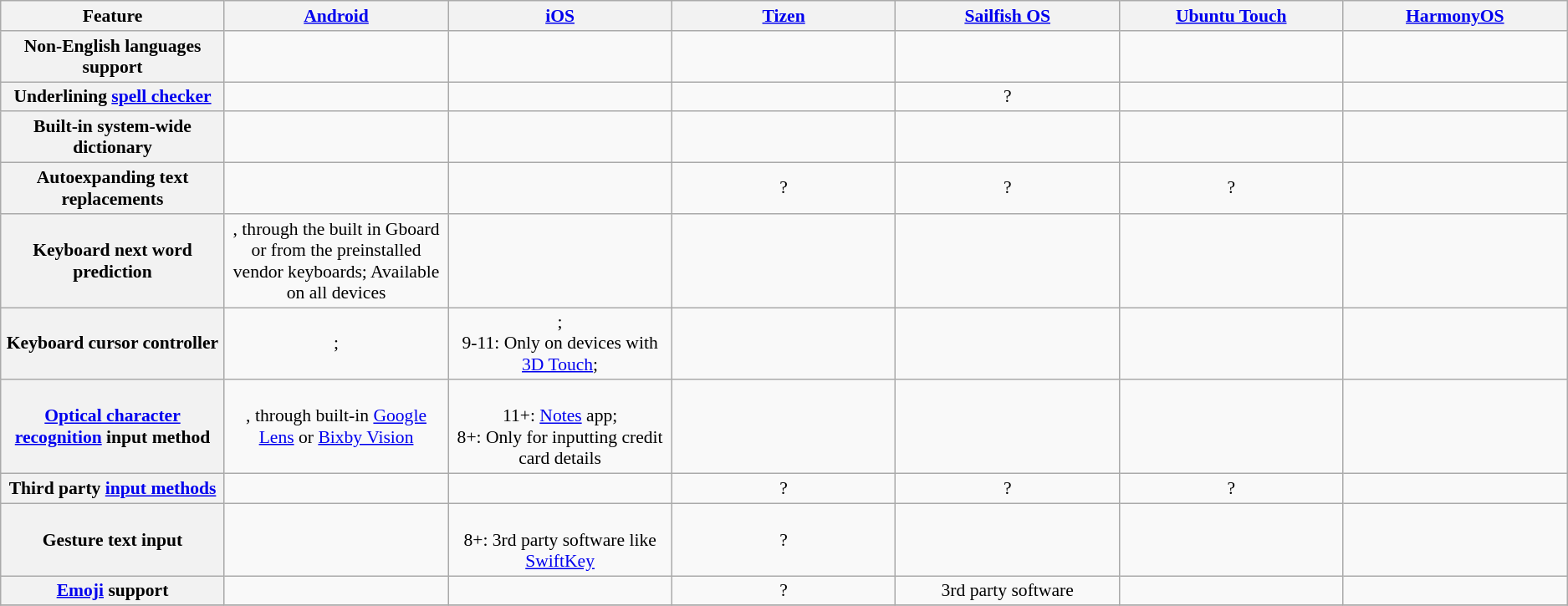<table class="wikitable" style="font-size:90%; text-align: center; width: auto">
<tr>
<th width="10%">Feature</th>
<th width="10%"><a href='#'>Android</a></th>
<th width="10%"><a href='#'>iOS</a></th>
<th width="10%"><a href='#'>Tizen</a></th>
<th width="10%"><a href='#'>Sailfish OS</a></th>
<th width="10%"><a href='#'>Ubuntu Touch</a></th>
<th width="10%"><a href='#'>HarmonyOS</a></th>
</tr>
<tr>
<th>Non-English languages support</th>
<td></td>
<td></td>
<td></td>
<td></td>
<td></td>
<td></td>
</tr>
<tr>
<th>Underlining <a href='#'>spell checker</a></th>
<td></td>
<td></td>
<td></td>
<td>?</td>
<td></td>
<td></td>
</tr>
<tr>
<th>Built-in system-wide dictionary</th>
<td></td>
<td></td>
<td></td>
<td></td>
<td></td>
<td></td>
</tr>
<tr>
<th>Autoexpanding text replacements</th>
<td></td>
<td></td>
<td>?</td>
<td>?</td>
<td>?</td>
<td></td>
</tr>
<tr>
<th>Keyboard next word prediction</th>
<td>, through the built in Gboard or from the preinstalled vendor keyboards; Available on all devices</td>
<td></td>
<td></td>
<td></td>
<td></td>
<td></td>
</tr>
<tr>
<th>Keyboard cursor controller</th>
<td>;</td>
<td>;<br>9-11: Only on devices with <a href='#'>3D Touch</a>;</td>
<td></td>
<td></td>
<td></td>
<td></td>
</tr>
<tr>
<th><a href='#'>Optical character recognition</a> input method</th>
<td>, through built-in <a href='#'>Google Lens</a> or <a href='#'>Bixby Vision</a></td>
<td><br>11+: <a href='#'>Notes</a> app;<br>8+: Only for inputting credit card details</td>
<td></td>
<td></td>
<td></td>
<td></td>
</tr>
<tr>
<th>Third party <a href='#'>input methods</a></th>
<td></td>
<td></td>
<td>?</td>
<td>?</td>
<td>?</td>
<td></td>
</tr>
<tr>
<th>Gesture text input</th>
<td></td>
<td><br>8+: 3rd party software like <a href='#'>SwiftKey</a></td>
<td>?</td>
<td></td>
<td></td>
<td></td>
</tr>
<tr>
<th><a href='#'>Emoji</a> support</th>
<td></td>
<td></td>
<td>?</td>
<td> 3rd party software</td>
<td></td>
<td></td>
</tr>
<tr>
</tr>
</table>
